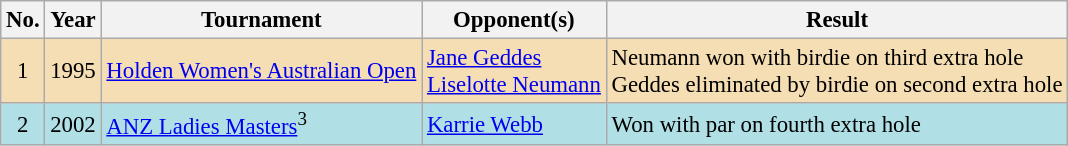<table class="wikitable" style="font-size:95%;">
<tr>
<th>No.</th>
<th>Year</th>
<th>Tournament</th>
<th>Opponent(s)</th>
<th>Result</th>
</tr>
<tr style="background:#F5DEB3;">
<td align=center>1</td>
<td>1995</td>
<td><a href='#'>Holden Women's Australian Open</a></td>
<td> <a href='#'>Jane Geddes</a><br> <a href='#'>Liselotte Neumann</a></td>
<td>Neumann won with birdie on third extra hole<br>Geddes eliminated by birdie on second extra hole</td>
</tr>
<tr style="background:#B0E0E6;">
<td align="center">2</td>
<td>2002</td>
<td><a href='#'>ANZ Ladies Masters</a><sup>3</sup></td>
<td> <a href='#'>Karrie Webb</a></td>
<td>Won with par on fourth extra hole</td>
</tr>
</table>
